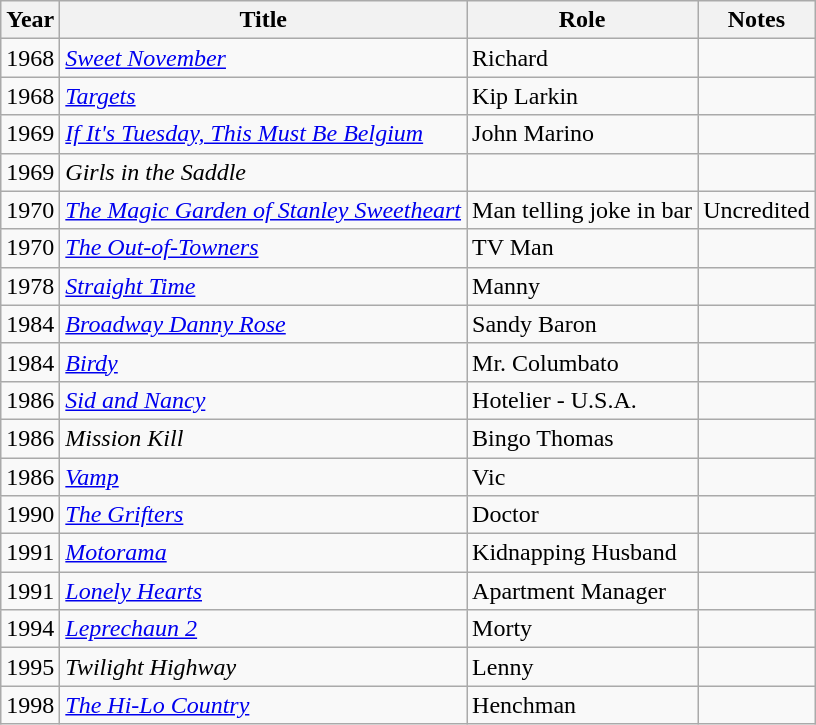<table class="wikitable">
<tr>
<th>Year</th>
<th>Title</th>
<th>Role</th>
<th>Notes</th>
</tr>
<tr>
<td>1968</td>
<td><em><a href='#'>Sweet November</a></em></td>
<td>Richard</td>
<td></td>
</tr>
<tr>
<td>1968</td>
<td><em><a href='#'>Targets</a></em></td>
<td>Kip Larkin</td>
<td></td>
</tr>
<tr>
<td>1969</td>
<td><em><a href='#'>If It's Tuesday, This Must Be Belgium</a></em></td>
<td>John Marino</td>
<td></td>
</tr>
<tr>
<td>1969</td>
<td><em>Girls in the Saddle</em></td>
<td></td>
<td></td>
</tr>
<tr>
<td>1970</td>
<td><em><a href='#'>The Magic Garden of Stanley Sweetheart</a></em></td>
<td>Man telling joke in bar</td>
<td>Uncredited</td>
</tr>
<tr>
<td>1970</td>
<td><em><a href='#'>The Out-of-Towners</a></em></td>
<td>TV Man</td>
<td></td>
</tr>
<tr>
<td>1978</td>
<td><em><a href='#'>Straight Time</a></em></td>
<td>Manny</td>
<td></td>
</tr>
<tr>
<td>1984</td>
<td><em><a href='#'>Broadway Danny Rose</a></em></td>
<td>Sandy Baron</td>
<td></td>
</tr>
<tr>
<td>1984</td>
<td><em><a href='#'>Birdy</a></em></td>
<td>Mr. Columbato</td>
<td></td>
</tr>
<tr>
<td>1986</td>
<td><em><a href='#'>Sid and Nancy</a></em></td>
<td>Hotelier - U.S.A.</td>
<td></td>
</tr>
<tr>
<td>1986</td>
<td><em>Mission Kill</em></td>
<td>Bingo Thomas</td>
<td></td>
</tr>
<tr>
<td>1986</td>
<td><em><a href='#'>Vamp</a></em></td>
<td>Vic</td>
<td></td>
</tr>
<tr>
<td>1990</td>
<td><em><a href='#'>The Grifters</a></em></td>
<td>Doctor</td>
<td></td>
</tr>
<tr>
<td>1991</td>
<td><em><a href='#'>Motorama</a></em></td>
<td>Kidnapping Husband</td>
<td></td>
</tr>
<tr>
<td>1991</td>
<td><em><a href='#'>Lonely Hearts</a></em></td>
<td>Apartment Manager</td>
<td></td>
</tr>
<tr>
<td>1994</td>
<td><em><a href='#'>Leprechaun 2</a></em></td>
<td>Morty</td>
<td></td>
</tr>
<tr>
<td>1995</td>
<td><em>Twilight Highway</em></td>
<td>Lenny</td>
<td></td>
</tr>
<tr>
<td>1998</td>
<td><em><a href='#'>The Hi-Lo Country</a></em></td>
<td>Henchman</td>
<td></td>
</tr>
</table>
